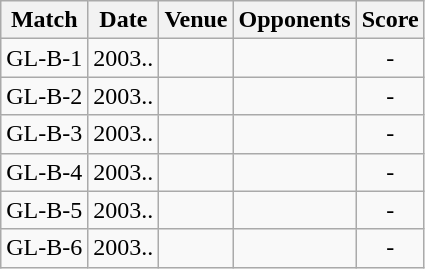<table class="wikitable" style="text-align:center;">
<tr>
<th>Match</th>
<th>Date</th>
<th>Venue</th>
<th>Opponents</th>
<th>Score</th>
</tr>
<tr>
<td>GL-B-1</td>
<td>2003..</td>
<td></td>
<td></td>
<td>-</td>
</tr>
<tr>
<td>GL-B-2</td>
<td>2003..</td>
<td></td>
<td></td>
<td>-</td>
</tr>
<tr>
<td>GL-B-3</td>
<td>2003..</td>
<td></td>
<td></td>
<td>-</td>
</tr>
<tr>
<td>GL-B-4</td>
<td>2003..</td>
<td></td>
<td></td>
<td>-</td>
</tr>
<tr>
<td>GL-B-5</td>
<td>2003..</td>
<td></td>
<td></td>
<td>-</td>
</tr>
<tr>
<td>GL-B-6</td>
<td>2003..</td>
<td></td>
<td></td>
<td>-</td>
</tr>
</table>
